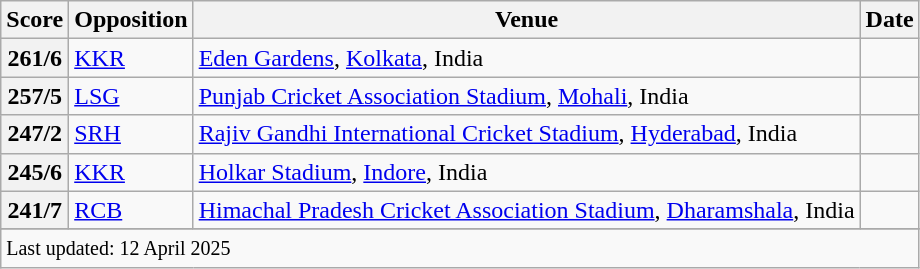<table class="wikitable">
<tr>
<th><strong>Score</strong></th>
<th><strong>Opposition</strong></th>
<th><strong>Venue</strong></th>
<th><strong>Date</strong></th>
</tr>
<tr>
<th>261/6</th>
<td><a href='#'>KKR</a></td>
<td><a href='#'>Eden Gardens</a>, <a href='#'>Kolkata</a>, India</td>
<td></td>
</tr>
<tr>
<th>257/5</th>
<td><a href='#'>LSG</a></td>
<td><a href='#'>Punjab Cricket Association Stadium</a>, <a href='#'>Mohali</a>, India</td>
<td></td>
</tr>
<tr>
<th>247/2</th>
<td><a href='#'>SRH</a></td>
<td><a href='#'>Rajiv Gandhi International Cricket Stadium</a>, <a href='#'>Hyderabad</a>, India</td>
<td></td>
</tr>
<tr>
<th>245/6</th>
<td><a href='#'>KKR</a></td>
<td><a href='#'>Holkar Stadium</a>, <a href='#'>Indore</a>, India</td>
<td></td>
</tr>
<tr>
<th>241/7</th>
<td><a href='#'>RCB</a></td>
<td><a href='#'>Himachal Pradesh Cricket Association Stadium</a>, <a href='#'>Dharamshala</a>, India</td>
<td></td>
</tr>
<tr>
</tr>
<tr class=sortbottom>
<td colspan="4"><small>Last updated: 12 April 2025</small></td>
</tr>
</table>
